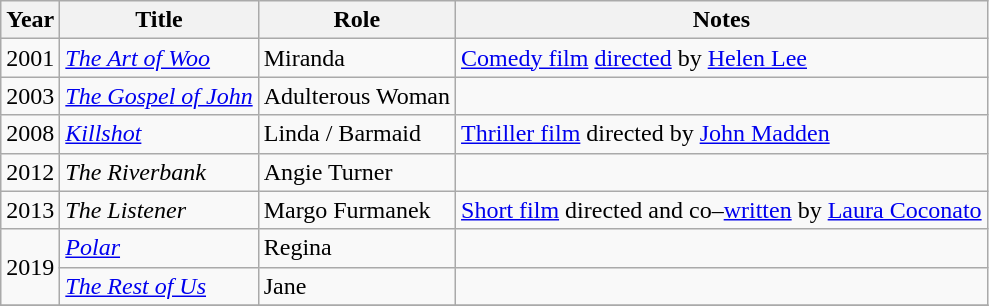<table class="wikitable sortable">
<tr>
<th>Year</th>
<th>Title</th>
<th>Role</th>
<th class="unsortable">Notes</th>
</tr>
<tr>
<td>2001</td>
<td data-sort-value="Art of Woo, The"><em><a href='#'>The Art of Woo</a></em></td>
<td>Miranda</td>
<td><a href='#'>Comedy film</a> <a href='#'>directed</a> by <a href='#'>Helen Lee</a></td>
</tr>
<tr>
<td>2003</td>
<td data-sort-value="Gospel of John, The"><em><a href='#'>The Gospel of John</a></em></td>
<td>Adulterous Woman</td>
<td></td>
</tr>
<tr>
<td>2008</td>
<td><em><a href='#'>Killshot</a></em></td>
<td>Linda / Barmaid</td>
<td><a href='#'>Thriller film</a> directed by <a href='#'>John Madden</a></td>
</tr>
<tr>
<td>2012</td>
<td data-sort-value="Riverbank, The"><em>The Riverbank</em></td>
<td>Angie Turner</td>
<td></td>
</tr>
<tr>
<td>2013</td>
<td data-sort-value="Listener, The"><em>The Listener</em></td>
<td>Margo Furmanek</td>
<td><a href='#'>Short film</a> directed and co–<a href='#'>written</a> by <a href='#'>Laura Coconato</a></td>
</tr>
<tr>
<td rowspan="2">2019</td>
<td><em><a href='#'>Polar</a></em></td>
<td>Regina</td>
<td></td>
</tr>
<tr>
<td data-sort-value="Rest of Us, The"><em><a href='#'>The Rest of Us</a></em></td>
<td>Jane</td>
<td></td>
</tr>
<tr>
</tr>
</table>
